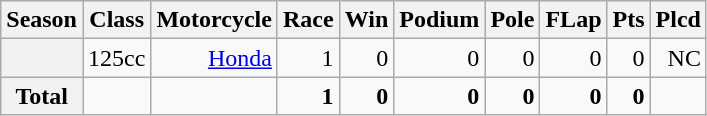<table class="wikitable" style=text-align:right>
<tr>
<th>Season</th>
<th>Class</th>
<th>Motorcycle</th>
<th>Race</th>
<th>Win</th>
<th>Podium</th>
<th>Pole</th>
<th>FLap</th>
<th>Pts</th>
<th>Plcd</th>
</tr>
<tr>
<th></th>
<td>125cc</td>
<td><a href='#'>Honda</a></td>
<td>1</td>
<td>0</td>
<td>0</td>
<td>0</td>
<td>0</td>
<td>0</td>
<td>NC</td>
</tr>
<tr>
<th>Total</th>
<td></td>
<td></td>
<td><strong>1</strong></td>
<td><strong>0</strong></td>
<td><strong>0</strong></td>
<td><strong>0</strong></td>
<td><strong>0</strong></td>
<td><strong>0</strong></td>
<td></td>
</tr>
</table>
